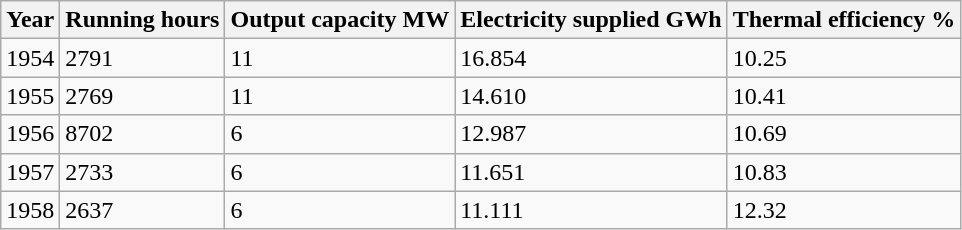<table class="wikitable">
<tr>
<th>Year</th>
<th>Running hours</th>
<th>Output capacity MW</th>
<th>Electricity supplied GWh</th>
<th>Thermal efficiency %</th>
</tr>
<tr>
<td>1954</td>
<td>2791</td>
<td>11</td>
<td>16.854</td>
<td>10.25</td>
</tr>
<tr>
<td>1955</td>
<td>2769</td>
<td>11</td>
<td>14.610</td>
<td>10.41</td>
</tr>
<tr>
<td>1956</td>
<td>8702</td>
<td>6</td>
<td>12.987</td>
<td>10.69</td>
</tr>
<tr>
<td>1957</td>
<td>2733</td>
<td>6</td>
<td>11.651</td>
<td>10.83</td>
</tr>
<tr>
<td>1958</td>
<td>2637</td>
<td>6</td>
<td>11.111</td>
<td>12.32</td>
</tr>
</table>
